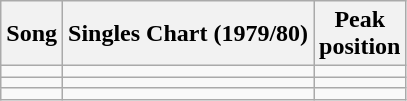<table class="wikitable sortable">
<tr>
<th>Song</th>
<th>Singles Chart (1979/80)</th>
<th>Peak<br>position</th>
</tr>
<tr>
<td></td>
<td></td>
<td></td>
</tr>
<tr>
<td></td>
<td></td>
<td></td>
</tr>
<tr>
<td></td>
<td></td>
<td></td>
</tr>
</table>
